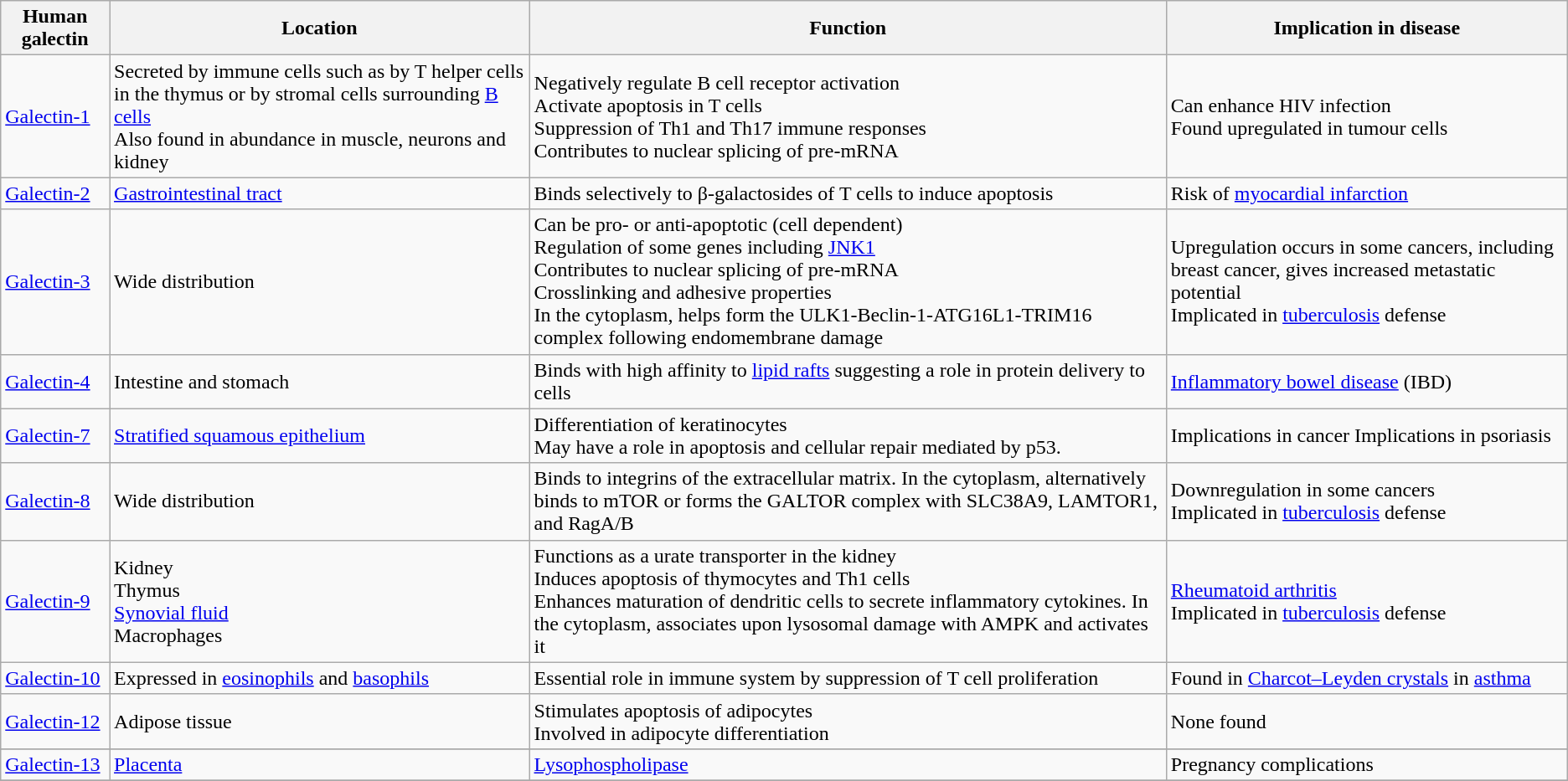<table class="wikitable" >
<tr>
<th>Human galectin</th>
<th>Location</th>
<th>Function</th>
<th>Implication in disease</th>
</tr>
<tr>
<td><a href='#'>Galectin-1</a></td>
<td>Secreted by immune cells such as by T helper cells in the thymus or by stromal cells surrounding <a href='#'>B cells</a><br>Also found in abundance in muscle, neurons and kidney</td>
<td>Negatively regulate B cell receptor activation<br>Activate apoptosis in T cells<br>Suppression of Th1 and Th17 immune responses<br>Contributes to nuclear splicing of pre-mRNA</td>
<td>Can enhance HIV infection<br>Found upregulated in tumour cells</td>
</tr>
<tr>
<td><a href='#'>Galectin-2</a></td>
<td><a href='#'>Gastrointestinal tract</a></td>
<td>Binds selectively to β-galactosides of T cells to induce apoptosis</td>
<td>Risk of <a href='#'>myocardial infarction</a></td>
</tr>
<tr>
<td><a href='#'>Galectin-3</a></td>
<td>Wide distribution</td>
<td>Can be pro- or anti-apoptotic (cell dependent)<br>Regulation of some genes including <a href='#'>JNK1</a><br>Contributes to nuclear splicing of pre-mRNA<br>Crosslinking and adhesive properties<br>In the cytoplasm, helps form the ULK1-Beclin-1-ATG16L1-TRIM16 complex following endomembrane damage</td>
<td>Upregulation occurs in some cancers, including breast cancer, gives increased metastatic potential<br>Implicated in <a href='#'>tuberculosis</a> defense</td>
</tr>
<tr>
<td><a href='#'>Galectin-4</a></td>
<td>Intestine and stomach</td>
<td>Binds with high affinity to <a href='#'>lipid rafts</a> suggesting a role in protein delivery to cells</td>
<td><a href='#'>Inflammatory bowel disease</a> (IBD)</td>
</tr>
<tr>
<td><a href='#'>Galectin-7</a></td>
<td><a href='#'>Stratified squamous epithelium</a></td>
<td>Differentiation of keratinocytes<br>May have a role in apoptosis and cellular repair mediated by p53.</td>
<td>Implications in cancer Implications in psoriasis</td>
</tr>
<tr>
<td><a href='#'>Galectin-8</a></td>
<td>Wide distribution</td>
<td>Binds to integrins of the extracellular matrix. In the cytoplasm, alternatively binds to mTOR or forms the GALTOR complex with SLC38A9, LAMTOR1, and RagA/B</td>
<td>Downregulation in some cancers<br>Implicated in <a href='#'>tuberculosis</a> defense</td>
</tr>
<tr>
<td><a href='#'>Galectin-9</a></td>
<td>Kidney<br>Thymus<br><a href='#'>Synovial fluid</a><br>Macrophages</td>
<td>Functions as a urate transporter in the kidney <br>Induces apoptosis of thymocytes and Th1 cells<br>Enhances maturation of dendritic cells to secrete inflammatory cytokines. In the cytoplasm, associates upon lysosomal damage with AMPK and activates it</td>
<td><a href='#'>Rheumatoid arthritis</a><br>Implicated in <a href='#'>tuberculosis</a> defense</td>
</tr>
<tr>
<td><a href='#'>Galectin-10</a></td>
<td>Expressed in <a href='#'>eosinophils</a> and <a href='#'>basophils</a></td>
<td>Essential role in immune system by suppression of T cell proliferation</td>
<td>Found in <a href='#'>Charcot–Leyden crystals</a> in <a href='#'>asthma</a></td>
</tr>
<tr>
<td><a href='#'>Galectin-12</a></td>
<td>Adipose tissue</td>
<td>Stimulates apoptosis of adipocytes<br>Involved in adipocyte differentiation</td>
<td>None found</td>
</tr>
<tr>
</tr>
<tr>
<td><a href='#'>Galectin-13</a></td>
<td><a href='#'>Placenta</a></td>
<td><a href='#'>Lysophospholipase</a></td>
<td>Pregnancy complications</td>
</tr>
<tr>
</tr>
</table>
